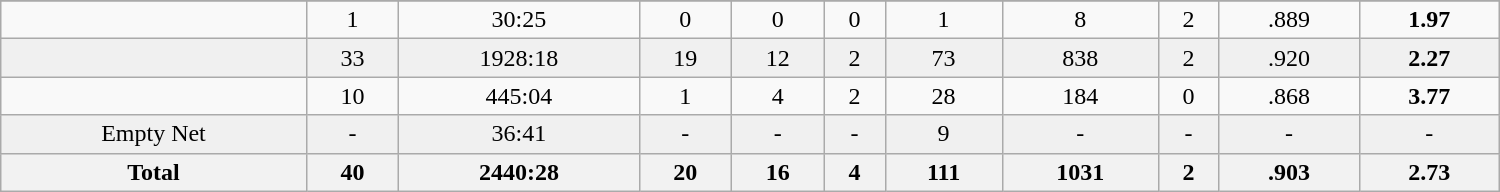<table class="wikitable sortable" width ="1000">
<tr align="center">
</tr>
<tr align="center" bgcolor="">
<td></td>
<td>1</td>
<td>30:25</td>
<td>0</td>
<td>0</td>
<td>0</td>
<td>1</td>
<td>8</td>
<td>2</td>
<td>.889</td>
<td><strong>1.97</strong></td>
</tr>
<tr align="center" bgcolor="f0f0f0">
<td></td>
<td>33</td>
<td>1928:18</td>
<td>19</td>
<td>12</td>
<td>2</td>
<td>73</td>
<td>838</td>
<td>2</td>
<td>.920</td>
<td><strong>2.27</strong></td>
</tr>
<tr align="center" bgcolor="">
<td></td>
<td>10</td>
<td>445:04</td>
<td>1</td>
<td>4</td>
<td>2</td>
<td>28</td>
<td>184</td>
<td>0</td>
<td>.868</td>
<td><strong>3.77</strong></td>
</tr>
<tr align="center" bgcolor="f0f0f0">
<td>Empty Net</td>
<td>-</td>
<td>36:41</td>
<td>-</td>
<td>-</td>
<td>-</td>
<td>9</td>
<td>-</td>
<td>-</td>
<td>-</td>
<td>-</td>
</tr>
<tr>
<th>Total</th>
<th>40</th>
<th>2440:28</th>
<th>20</th>
<th>16</th>
<th>4</th>
<th>111</th>
<th>1031</th>
<th>2</th>
<th>.903</th>
<th>2.73</th>
</tr>
</table>
